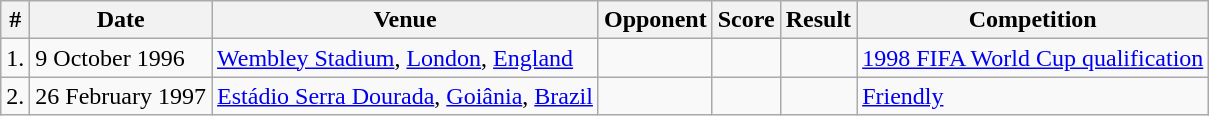<table class="wikitable">
<tr>
<th>#</th>
<th>Date</th>
<th>Venue</th>
<th>Opponent</th>
<th>Score</th>
<th>Result</th>
<th>Competition</th>
</tr>
<tr>
<td>1.</td>
<td>9 October 1996</td>
<td><a href='#'>Wembley Stadium</a>, <a href='#'>London</a>, <a href='#'>England</a></td>
<td></td>
<td></td>
<td></td>
<td><a href='#'>1998 FIFA World Cup qualification</a></td>
</tr>
<tr>
<td>2.</td>
<td>26 February 1997</td>
<td><a href='#'>Estádio Serra Dourada</a>, <a href='#'>Goiânia</a>, <a href='#'>Brazil</a></td>
<td></td>
<td></td>
<td></td>
<td><a href='#'>Friendly</a></td>
</tr>
</table>
